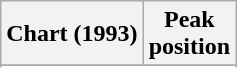<table class="wikitable plainrowheaders sortable" style="text-align:center;">
<tr>
<th>Chart (1993)</th>
<th>Peak<br>position</th>
</tr>
<tr>
</tr>
<tr>
</tr>
<tr>
</tr>
</table>
